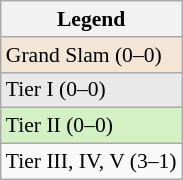<table class=wikitable style="font-size:90%">
<tr>
<th>Legend</th>
</tr>
<tr>
<td style="background:#f3e6d7;">Grand Slam (0–0)</td>
</tr>
<tr>
<td style="background:#e9e9e9;">Tier I (0–0)</td>
</tr>
<tr>
<td style="background:#d4f1c5;">Tier II (0–0)</td>
</tr>
<tr>
<td>Tier III, IV, V (3–1)</td>
</tr>
</table>
